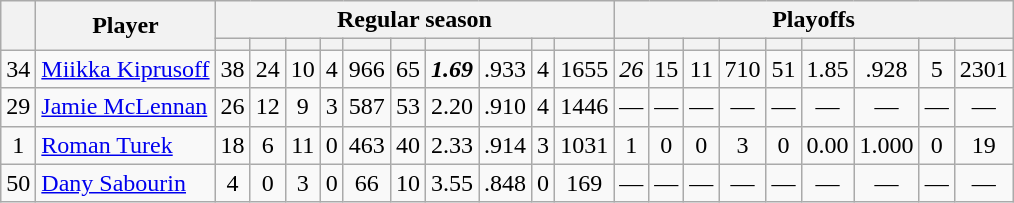<table class="wikitable plainrowheaders" style="text-align:center;">
<tr>
<th scope="col" rowspan="2"></th>
<th scope="col" rowspan="2">Player</th>
<th scope=colgroup colspan=10>Regular season</th>
<th scope=colgroup colspan=9>Playoffs</th>
</tr>
<tr>
<th scope="col"></th>
<th scope="col"></th>
<th scope="col"></th>
<th scope="col"></th>
<th scope="col"></th>
<th scope="col"></th>
<th scope="col"></th>
<th scope="col"></th>
<th scope="col"></th>
<th scope="col"></th>
<th scope="col"></th>
<th scope="col"></th>
<th scope="col"></th>
<th scope="col"></th>
<th scope="col"></th>
<th scope="col"></th>
<th scope="col"></th>
<th scope="col"></th>
<th scope="col"></th>
</tr>
<tr>
<td scope="row">34</td>
<td align="left"><a href='#'>Miikka Kiprusoff</a></td>
<td>38</td>
<td>24</td>
<td>10</td>
<td>4</td>
<td>966</td>
<td>65</td>
<td><strong><em>1.69</em></strong></td>
<td>.933</td>
<td>4</td>
<td>1655</td>
<td><em>26</em></td>
<td>15</td>
<td>11</td>
<td>710</td>
<td>51</td>
<td>1.85</td>
<td>.928</td>
<td>5</td>
<td>2301</td>
</tr>
<tr>
<td scope="row">29</td>
<td align="left"><a href='#'>Jamie McLennan</a></td>
<td>26</td>
<td>12</td>
<td>9</td>
<td>3</td>
<td>587</td>
<td>53</td>
<td>2.20</td>
<td>.910</td>
<td>4</td>
<td>1446</td>
<td>—</td>
<td>—</td>
<td>—</td>
<td>—</td>
<td>—</td>
<td>—</td>
<td>—</td>
<td>—</td>
<td>—</td>
</tr>
<tr>
<td scope="row">1</td>
<td align="left"><a href='#'>Roman Turek</a></td>
<td>18</td>
<td>6</td>
<td>11</td>
<td>0</td>
<td>463</td>
<td>40</td>
<td>2.33</td>
<td>.914</td>
<td>3</td>
<td>1031</td>
<td>1</td>
<td>0</td>
<td>0</td>
<td>3</td>
<td>0</td>
<td>0.00</td>
<td>1.000</td>
<td>0</td>
<td>19</td>
</tr>
<tr>
<td scope="row">50</td>
<td align="left"><a href='#'>Dany Sabourin</a></td>
<td>4</td>
<td>0</td>
<td>3</td>
<td>0</td>
<td>66</td>
<td>10</td>
<td>3.55</td>
<td>.848</td>
<td>0</td>
<td>169</td>
<td>—</td>
<td>—</td>
<td>—</td>
<td>—</td>
<td>—</td>
<td>—</td>
<td>—</td>
<td>—</td>
<td>—</td>
</tr>
</table>
